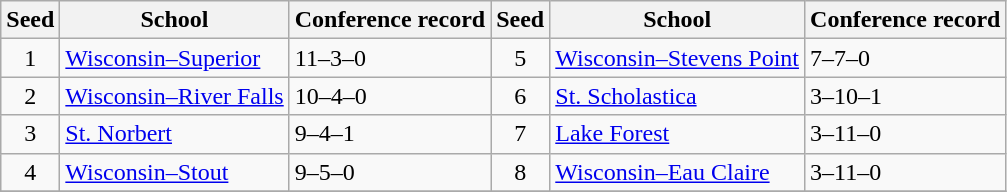<table class="wikitable">
<tr>
<th>Seed</th>
<th>School</th>
<th>Conference record</th>
<th>Seed</th>
<th>School</th>
<th>Conference record</th>
</tr>
<tr>
<td align=center>1</td>
<td><a href='#'>Wisconsin–Superior</a></td>
<td>11–3–0</td>
<td align=center>5</td>
<td><a href='#'>Wisconsin–Stevens Point</a></td>
<td>7–7–0</td>
</tr>
<tr>
<td align=center>2</td>
<td><a href='#'>Wisconsin–River Falls</a></td>
<td>10–4–0</td>
<td align=center>6</td>
<td><a href='#'>St. Scholastica</a></td>
<td>3–10–1</td>
</tr>
<tr>
<td align=center>3</td>
<td><a href='#'>St. Norbert</a></td>
<td>9–4–1</td>
<td align=center>7</td>
<td><a href='#'>Lake Forest</a></td>
<td>3–11–0</td>
</tr>
<tr>
<td align=center>4</td>
<td><a href='#'>Wisconsin–Stout</a></td>
<td>9–5–0</td>
<td align=center>8</td>
<td><a href='#'>Wisconsin–Eau Claire</a></td>
<td>3–11–0</td>
</tr>
<tr>
</tr>
</table>
